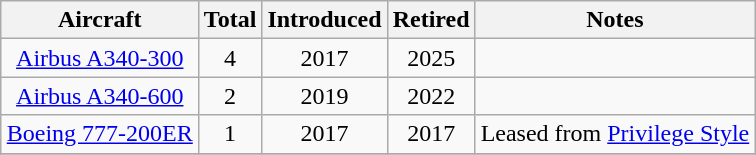<table class="wikitable" style="margin:0.5em auto; text-align:center">
<tr>
<th>Aircraft</th>
<th>Total</th>
<th>Introduced</th>
<th>Retired</th>
<th>Notes</th>
</tr>
<tr>
<td><a href='#'>Airbus A340-300</a></td>
<td>4</td>
<td>2017</td>
<td>2025</td>
<td></td>
</tr>
<tr>
<td><a href='#'>Airbus A340-600</a></td>
<td>2</td>
<td>2019</td>
<td>2022</td>
<td></td>
</tr>
<tr>
<td><a href='#'>Boeing 777-200ER</a></td>
<td>1</td>
<td>2017</td>
<td>2017</td>
<td>Leased from <a href='#'>Privilege Style</a></td>
</tr>
<tr>
</tr>
</table>
